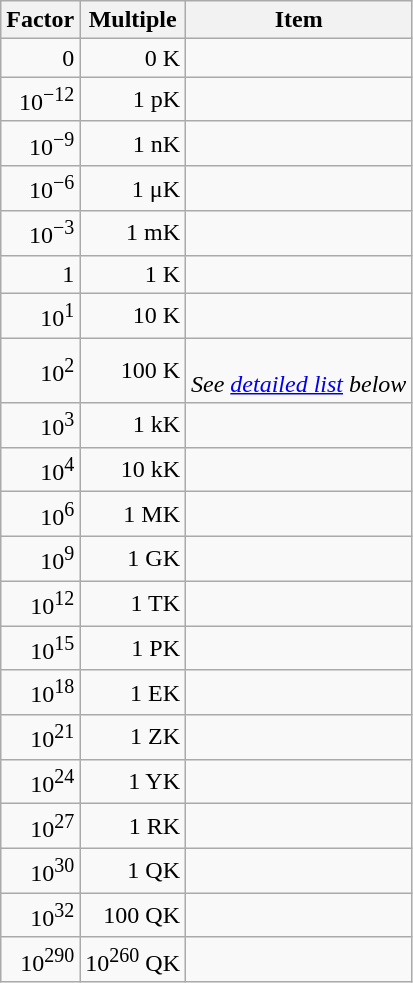<table class="wikitable" style="text-align:right">
<tr>
<th>Factor</th>
<th>Multiple</th>
<th>Item</th>
</tr>
<tr>
<td>0</td>
<td>0 K</td>
<td style="text-align:left"></td>
</tr>
<tr>
<td>10<sup>−12</sup><div></div></td>
<td>1 pK</td>
<td style="text-align:left"></td>
</tr>
<tr>
<td>10<sup>−9</sup><div></div></td>
<td>1 nK</td>
<td style="text-align:left"></td>
</tr>
<tr>
<td>10<sup>−6</sup><div></div></td>
<td>1 μK</td>
<td style="text-align:left"></td>
</tr>
<tr>
<td>10<sup>−3</sup><div></div></td>
<td>1 mK</td>
<td style="text-align:left"></td>
</tr>
<tr>
<td>1<div></div></td>
<td>1 K</td>
<td style="text-align:left"></td>
</tr>
<tr>
<td>10<sup>1</sup></td>
<td>10 K</td>
<td style="text-align:left"></td>
</tr>
<tr>
<td>10<sup>2</sup></td>
<td>100 K</td>
<td style="text-align:left"><br><em>See <a href='#'>detailed list</a> below</em></td>
</tr>
<tr>
<td>10<sup>3</sup><div></div></td>
<td>1 kK</td>
<td style="text-align:left"></td>
</tr>
<tr>
<td>10<sup>4</sup></td>
<td>10 kK</td>
<td style="text-align:left"></td>
</tr>
<tr>
<td>10<sup>6</sup><div></div></td>
<td>1 MK</td>
<td style="text-align:left"></td>
</tr>
<tr>
<td>10<sup>9</sup><div></div></td>
<td>1 GK</td>
<td style="text-align:left"></td>
</tr>
<tr>
<td>10<sup>12</sup><div></div></td>
<td>1 TK</td>
<td style="text-align:left"></td>
</tr>
<tr>
<td>10<sup>15</sup><div></div></td>
<td>1 PK</td>
<td style="text-align:left"></td>
</tr>
<tr>
<td>10<sup>18</sup><div></div></td>
<td>1 EK</td>
<td style="text-align:left"></td>
</tr>
<tr>
<td>10<sup>21</sup><div></div></td>
<td>1 ZK</td>
<td style="text-align:left"></td>
</tr>
<tr>
<td>10<sup>24</sup><div></div></td>
<td>1 YK</td>
<td style="text-align:left"></td>
</tr>
<tr>
<td>10<sup>27</sup><div></div></td>
<td>1 RK</td>
<td style="text-align:left"></td>
</tr>
<tr>
<td>10<sup>30</sup><div></div></td>
<td>1 QK</td>
<td style="text-align:left"></td>
</tr>
<tr>
<td>10<sup>32</sup><div></div></td>
<td>100 QK</td>
<td style="text-align:left"></td>
</tr>
<tr>
<td>10<sup>290</sup><div></div></td>
<td>10<sup>260</sup> QK</td>
<td style="text-align:left"></td>
</tr>
</table>
